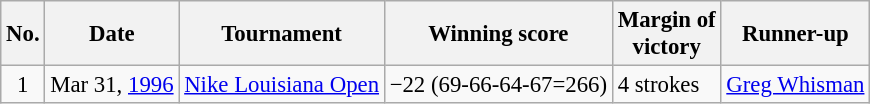<table class="wikitable" style="font-size:95%;">
<tr>
<th>No.</th>
<th>Date</th>
<th>Tournament</th>
<th>Winning score</th>
<th>Margin of<br>victory</th>
<th>Runner-up</th>
</tr>
<tr>
<td align=center>1</td>
<td align=right>Mar 31, <a href='#'>1996</a></td>
<td><a href='#'>Nike Louisiana Open</a></td>
<td>−22 (69-66-64-67=266)</td>
<td>4 strokes</td>
<td> <a href='#'>Greg Whisman</a></td>
</tr>
</table>
